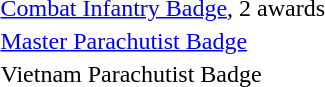<table>
<tr>
<td> <a href='#'>Combat Infantry Badge</a>, 2 awards</td>
</tr>
<tr>
<td> <a href='#'>Master Parachutist Badge</a></td>
</tr>
<tr>
<td> Vietnam Parachutist Badge</td>
</tr>
</table>
